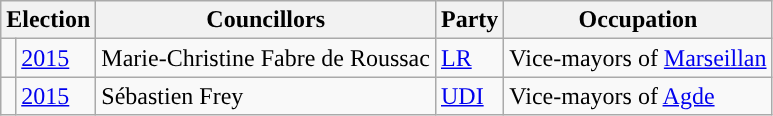<table class="wikitable">
<tr>
<th colspan="2">Election</th>
<th>Councillors</th>
<th>Party</th>
<th>Occupation</th>
</tr>
<tr>
<td style="background-color: "></td>
<td><a href='#'>2015</a></td>
<td>Marie-Christine Fabre de Roussac</td>
<td><a href='#'>LR</a></td>
<td>Vice-mayors of <a href='#'>Marseillan</a></td>
</tr>
<tr>
<td style="background-color: "></td>
<td><a href='#'>2015</a></td>
<td>Sébastien Frey</td>
<td><a href='#'>UDI</a></td>
<td>Vice-mayors of <a href='#'>Agde</a></td>
</tr>
</table>
